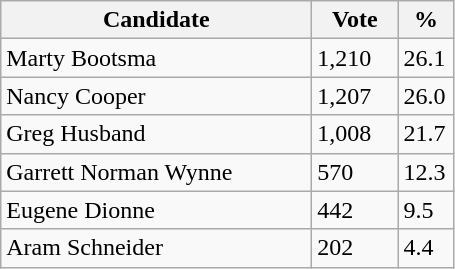<table class="wikitable">
<tr>
<th bgcolor="#DDDDFF" width="200px">Candidate</th>
<th bgcolor="#DDDDFF" width="50px">Vote</th>
<th bgcolor="#DDDDFF" width="30px">%</th>
</tr>
<tr>
<td>Marty Bootsma</td>
<td>1,210</td>
<td>26.1</td>
</tr>
<tr>
<td>Nancy Cooper</td>
<td>1,207</td>
<td>26.0</td>
</tr>
<tr>
<td>Greg Husband</td>
<td>1,008</td>
<td>21.7</td>
</tr>
<tr>
<td>Garrett Norman Wynne</td>
<td>570</td>
<td>12.3</td>
</tr>
<tr>
<td>Eugene Dionne</td>
<td>442</td>
<td>9.5</td>
</tr>
<tr>
<td>Aram Schneider</td>
<td>202</td>
<td>4.4</td>
</tr>
</table>
